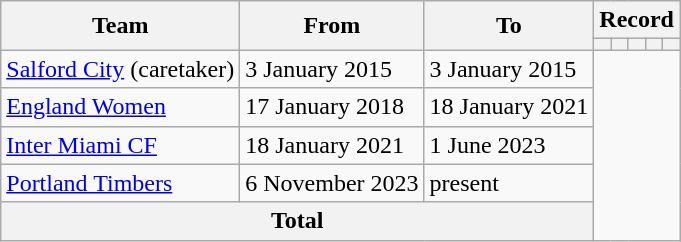<table class="wikitable" style="text-align: center">
<tr>
<th rowspan=2>Team</th>
<th rowspan=2>From</th>
<th rowspan=2>To</th>
<th colspan=5>Record</th>
</tr>
<tr>
<th></th>
<th></th>
<th></th>
<th></th>
<th></th>
</tr>
<tr>
<td align=left><a href='#'>Salford City</a> (caretaker)</td>
<td align=left>3 January 2015</td>
<td align=left>3 January 2015<br></td>
</tr>
<tr>
<td align=left><a href='#'>England Women</a></td>
<td align=left>17 January 2018</td>
<td align=left>18 January 2021<br></td>
</tr>
<tr>
<td align=left><a href='#'>Inter Miami CF</a></td>
<td align=left>18 January 2021</td>
<td align=left>1 June 2023<br></td>
</tr>
<tr>
<td align=left><a href='#'>Portland Timbers</a></td>
<td align=left>6 November 2023</td>
<td align=left>present<br></td>
</tr>
<tr>
<th colspan="3">Total<br></th>
</tr>
</table>
